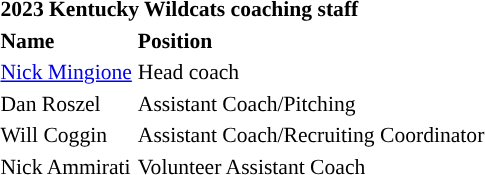<table class="toccolours" style="text-align: left; font-size:90%;">
<tr>
<th colspan="9">2023 Kentucky Wildcats coaching staff</th>
</tr>
<tr>
<th>Name</th>
<th>Position</th>
</tr>
<tr>
<td><a href='#'>Nick Mingione</a></td>
<td>Head coach</td>
</tr>
<tr>
<td>Dan Roszel</td>
<td>Assistant Coach/Pitching</td>
</tr>
<tr>
<td>Will Coggin</td>
<td>Assistant Coach/Recruiting Coordinator</td>
</tr>
<tr>
<td>Nick Ammirati</td>
<td>Volunteer Assistant Coach</td>
</tr>
</table>
